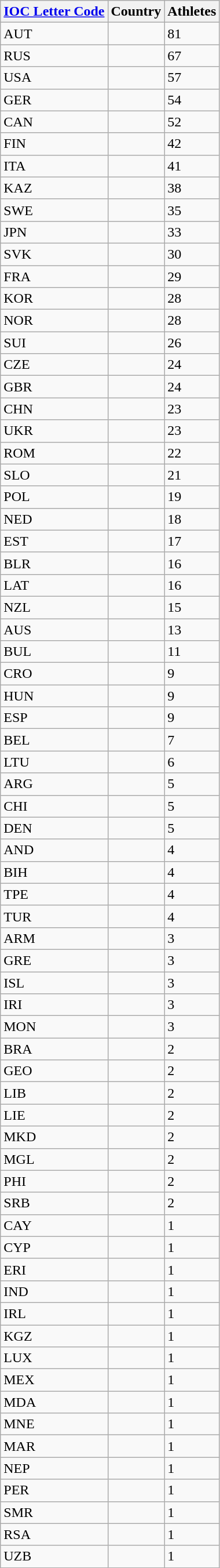<table class="wikitable collapsible collapsed sortable" style="border:0;">
<tr>
<th><a href='#'>IOC Letter Code</a></th>
<th>Country</th>
<th>Athletes</th>
</tr>
<tr>
<td>AUT</td>
<td></td>
<td>81</td>
</tr>
<tr>
<td>RUS</td>
<td></td>
<td>67</td>
</tr>
<tr>
<td>USA</td>
<td></td>
<td>57</td>
</tr>
<tr>
<td>GER</td>
<td></td>
<td>54</td>
</tr>
<tr>
<td>CAN</td>
<td></td>
<td>52</td>
</tr>
<tr>
<td>FIN</td>
<td></td>
<td>42</td>
</tr>
<tr>
<td>ITA</td>
<td></td>
<td>41</td>
</tr>
<tr>
<td>KAZ</td>
<td></td>
<td>38</td>
</tr>
<tr>
<td>SWE</td>
<td></td>
<td>35</td>
</tr>
<tr>
<td>JPN</td>
<td></td>
<td>33</td>
</tr>
<tr>
<td>SVK</td>
<td></td>
<td>30</td>
</tr>
<tr>
<td>FRA</td>
<td></td>
<td>29</td>
</tr>
<tr>
<td>KOR</td>
<td></td>
<td>28</td>
</tr>
<tr>
<td>NOR</td>
<td></td>
<td>28</td>
</tr>
<tr>
<td>SUI</td>
<td></td>
<td>26</td>
</tr>
<tr>
<td>CZE</td>
<td></td>
<td>24</td>
</tr>
<tr>
<td>GBR</td>
<td></td>
<td>24</td>
</tr>
<tr>
<td>CHN</td>
<td></td>
<td>23</td>
</tr>
<tr>
<td>UKR</td>
<td></td>
<td>23</td>
</tr>
<tr>
<td>ROM</td>
<td></td>
<td>22</td>
</tr>
<tr>
<td>SLO</td>
<td></td>
<td>21</td>
</tr>
<tr>
<td>POL</td>
<td></td>
<td>19</td>
</tr>
<tr>
<td>NED</td>
<td></td>
<td>18</td>
</tr>
<tr>
<td>EST</td>
<td></td>
<td>17</td>
</tr>
<tr>
<td>BLR</td>
<td></td>
<td>16</td>
</tr>
<tr>
<td>LAT</td>
<td></td>
<td>16</td>
</tr>
<tr>
<td>NZL</td>
<td></td>
<td>15</td>
</tr>
<tr>
<td>AUS</td>
<td></td>
<td>13</td>
</tr>
<tr>
<td>BUL</td>
<td></td>
<td>11</td>
</tr>
<tr>
<td>CRO</td>
<td></td>
<td>9</td>
</tr>
<tr>
<td>HUN</td>
<td></td>
<td>9</td>
</tr>
<tr>
<td>ESP</td>
<td></td>
<td>9</td>
</tr>
<tr>
<td>BEL</td>
<td></td>
<td>7</td>
</tr>
<tr>
<td>LTU</td>
<td></td>
<td>6</td>
</tr>
<tr>
<td>ARG</td>
<td></td>
<td>5</td>
</tr>
<tr>
<td>CHI</td>
<td></td>
<td>5</td>
</tr>
<tr>
<td>DEN</td>
<td></td>
<td>5</td>
</tr>
<tr>
<td>AND</td>
<td></td>
<td>4</td>
</tr>
<tr>
<td>BIH</td>
<td></td>
<td>4</td>
</tr>
<tr>
<td>TPE</td>
<td></td>
<td>4</td>
</tr>
<tr>
<td>TUR</td>
<td></td>
<td>4</td>
</tr>
<tr>
<td>ARM</td>
<td></td>
<td>3</td>
</tr>
<tr>
<td>GRE</td>
<td></td>
<td>3</td>
</tr>
<tr>
<td>ISL</td>
<td></td>
<td>3</td>
</tr>
<tr>
<td>IRI</td>
<td></td>
<td>3</td>
</tr>
<tr>
<td>MON</td>
<td></td>
<td>3</td>
</tr>
<tr>
<td>BRA</td>
<td></td>
<td>2</td>
</tr>
<tr>
<td>GEO</td>
<td></td>
<td>2</td>
</tr>
<tr>
<td>LIB</td>
<td></td>
<td>2</td>
</tr>
<tr>
<td>LIE</td>
<td></td>
<td>2</td>
</tr>
<tr>
<td>MKD</td>
<td></td>
<td>2</td>
</tr>
<tr>
<td>MGL</td>
<td></td>
<td>2</td>
</tr>
<tr>
<td>PHI</td>
<td></td>
<td>2</td>
</tr>
<tr>
<td>SRB</td>
<td></td>
<td>2</td>
</tr>
<tr>
<td>CAY</td>
<td></td>
<td>1</td>
</tr>
<tr>
<td>CYP</td>
<td></td>
<td>1</td>
</tr>
<tr>
<td>ERI</td>
<td></td>
<td>1</td>
</tr>
<tr>
<td>IND</td>
<td></td>
<td>1</td>
</tr>
<tr>
<td>IRL</td>
<td></td>
<td>1</td>
</tr>
<tr>
<td>KGZ</td>
<td></td>
<td>1</td>
</tr>
<tr>
<td>LUX</td>
<td></td>
<td>1</td>
</tr>
<tr>
<td>MEX</td>
<td></td>
<td>1</td>
</tr>
<tr>
<td>MDA</td>
<td></td>
<td>1</td>
</tr>
<tr>
<td>MNE</td>
<td></td>
<td>1</td>
</tr>
<tr>
<td>MAR</td>
<td></td>
<td>1</td>
</tr>
<tr>
<td>NEP</td>
<td></td>
<td>1</td>
</tr>
<tr>
<td>PER</td>
<td></td>
<td>1</td>
</tr>
<tr>
<td>SMR</td>
<td></td>
<td>1</td>
</tr>
<tr>
<td>RSA</td>
<td></td>
<td>1</td>
</tr>
<tr>
<td>UZB</td>
<td></td>
<td>1</td>
</tr>
</table>
